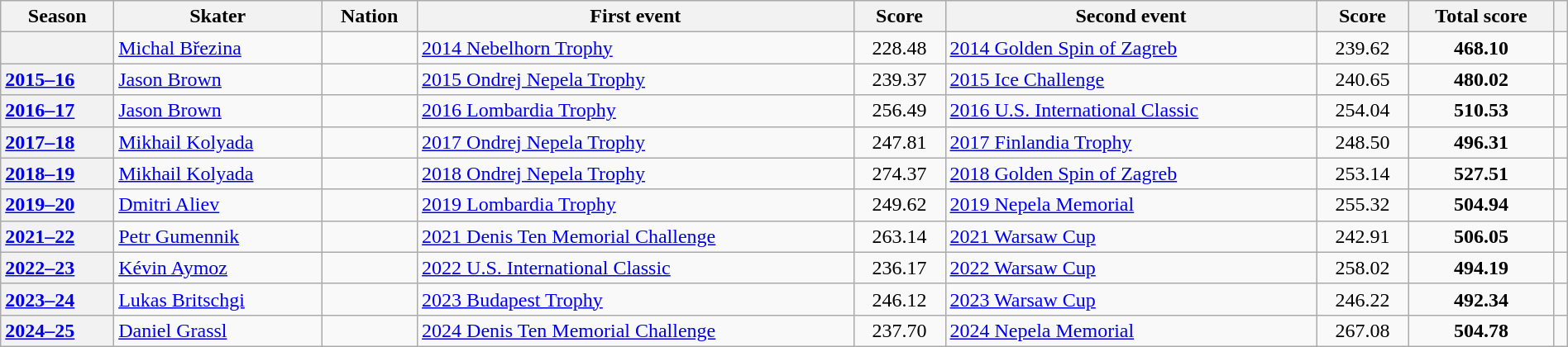<table class="wikitable unsortable" style="text-align:left; width:100%">
<tr>
<th scope="col">Season</th>
<th scope="col">Skater</th>
<th scope="col">Nation</th>
<th scope="col">First event</th>
<th scope="col">Score</th>
<th scope="col">Second event</th>
<th scope="col">Score</th>
<th scope="col">Total score</th>
<th scope="col"></th>
</tr>
<tr>
<th scope="row" style="text-align:left"></th>
<td><a href='#'>Michal Březina</a></td>
<td></td>
<td><a href='#'>2014 Nebelhorn Trophy</a></td>
<td align="center">228.48</td>
<td><a href='#'>2014 Golden Spin of Zagreb</a></td>
<td align="center">239.62</td>
<td align="center"><strong>468.10</strong></td>
<td></td>
</tr>
<tr>
<th scope="row" style="text-align:left"><a href='#'>2015–16</a></th>
<td><a href='#'>Jason Brown</a></td>
<td></td>
<td><a href='#'>2015 Ondrej Nepela Trophy</a></td>
<td align="center">239.37</td>
<td><a href='#'>2015 Ice Challenge</a></td>
<td align="center">240.65</td>
<td align="center"><strong>480.02</strong></td>
<td></td>
</tr>
<tr>
<th scope="row" style="text-align:left"><a href='#'>2016–17</a></th>
<td><a href='#'>Jason Brown</a></td>
<td></td>
<td><a href='#'>2016 Lombardia Trophy</a></td>
<td align="center">256.49</td>
<td><a href='#'>2016 U.S. International Classic</a></td>
<td align="center">254.04</td>
<td align="center"><strong>510.53</strong></td>
<td></td>
</tr>
<tr>
<th scope="row" style="text-align:left"><a href='#'>2017–18</a></th>
<td><a href='#'>Mikhail Kolyada</a></td>
<td></td>
<td><a href='#'>2017 Ondrej Nepela Trophy</a></td>
<td style="text-align:center;">247.81</td>
<td><a href='#'>2017 Finlandia Trophy</a></td>
<td align="center">248.50</td>
<td align="center"><strong>496.31</strong></td>
<td></td>
</tr>
<tr>
<th scope="row" style="text-align:left"><a href='#'>2018–19</a></th>
<td><a href='#'>Mikhail Kolyada</a></td>
<td></td>
<td><a href='#'>2018 Ondrej Nepela Trophy</a></td>
<td align="center">274.37</td>
<td><a href='#'>2018 Golden Spin of Zagreb</a></td>
<td align="center">253.14</td>
<td align="center"><strong>527.51</strong></td>
<td></td>
</tr>
<tr>
<th scope="row" style="text-align:left"><a href='#'>2019–20</a></th>
<td><a href='#'>Dmitri Aliev</a></td>
<td></td>
<td><a href='#'>2019 Lombardia Trophy</a></td>
<td align="center">249.62</td>
<td><a href='#'>2019 Nepela Memorial</a></td>
<td align="center">255.32</td>
<td align="center"><strong>504.94</strong></td>
<td></td>
</tr>
<tr>
<th scope="row" style="text-align:left"><a href='#'>2021–22</a></th>
<td><a href='#'>Petr Gumennik</a></td>
<td></td>
<td><a href='#'>2021 Denis Ten Memorial Challenge</a></td>
<td align="center">263.14</td>
<td><a href='#'>2021 Warsaw Cup</a></td>
<td align="center">242.91</td>
<td align="center"><strong>506.05</strong></td>
<td></td>
</tr>
<tr>
<th scope="row" style="text-align:left"><a href='#'>2022–23</a></th>
<td><a href='#'>Kévin Aymoz</a></td>
<td></td>
<td><a href='#'>2022 U.S. International Classic</a></td>
<td align="center">236.17</td>
<td><a href='#'>2022 Warsaw Cup</a></td>
<td align="center">258.02</td>
<td align="center"><strong>494.19</strong></td>
<td></td>
</tr>
<tr>
<th scope="row" style="text-align:left"><a href='#'>2023–24</a></th>
<td><a href='#'>Lukas Britschgi</a></td>
<td></td>
<td><a href='#'>2023 Budapest Trophy</a></td>
<td align="center">246.12</td>
<td><a href='#'>2023 Warsaw Cup</a></td>
<td align="center">246.22</td>
<td align="center"><strong>492.34</strong></td>
<td></td>
</tr>
<tr>
<th scope="row" style="text-align:left"><a href='#'>2024–25</a></th>
<td><a href='#'>Daniel Grassl</a></td>
<td></td>
<td><a href='#'>2024 Denis Ten Memorial Challenge</a></td>
<td align="center">237.70</td>
<td><a href='#'>2024 Nepela Memorial</a></td>
<td align="center">267.08</td>
<td align="center"><strong>504.78</strong></td>
<td></td>
</tr>
</table>
